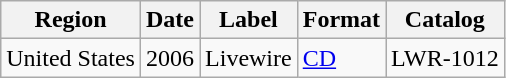<table class="wikitable">
<tr>
<th>Region</th>
<th>Date</th>
<th>Label</th>
<th>Format</th>
<th>Catalog</th>
</tr>
<tr>
<td>United States</td>
<td>2006</td>
<td>Livewire</td>
<td><a href='#'>CD</a></td>
<td>LWR-1012</td>
</tr>
</table>
